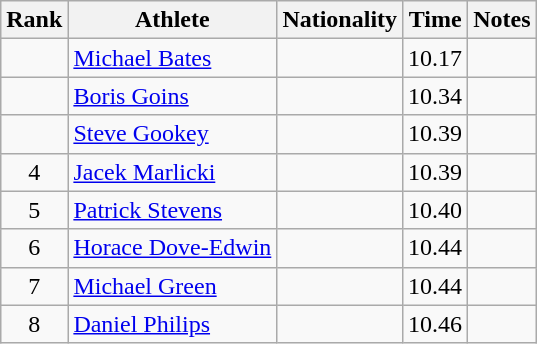<table class="wikitable sortable" style="text-align:center">
<tr>
<th>Rank</th>
<th>Athlete</th>
<th>Nationality</th>
<th>Time</th>
<th>Notes</th>
</tr>
<tr>
<td></td>
<td align=left><a href='#'>Michael Bates</a></td>
<td align=left></td>
<td>10.17</td>
<td></td>
</tr>
<tr>
<td></td>
<td align=left><a href='#'>Boris Goins</a></td>
<td align=left></td>
<td>10.34</td>
<td></td>
</tr>
<tr>
<td></td>
<td align=left><a href='#'>Steve Gookey</a></td>
<td align=left></td>
<td>10.39</td>
<td></td>
</tr>
<tr>
<td>4</td>
<td align=left><a href='#'>Jacek Marlicki</a></td>
<td align=left></td>
<td>10.39</td>
<td></td>
</tr>
<tr>
<td>5</td>
<td align=left><a href='#'>Patrick Stevens</a></td>
<td align=left></td>
<td>10.40</td>
<td></td>
</tr>
<tr>
<td>6</td>
<td align=left><a href='#'>Horace Dove-Edwin</a></td>
<td align=left></td>
<td>10.44</td>
<td></td>
</tr>
<tr>
<td>7</td>
<td align=left><a href='#'>Michael Green</a></td>
<td align=left></td>
<td>10.44</td>
<td></td>
</tr>
<tr>
<td>8</td>
<td align=left><a href='#'>Daniel Philips</a></td>
<td align=left></td>
<td>10.46</td>
<td></td>
</tr>
</table>
